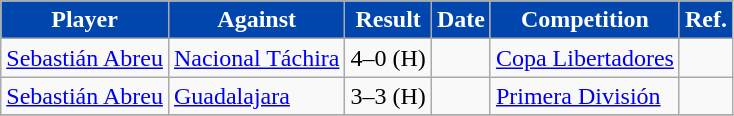<table class="wikitable">
<tr>
<th style=background-color:#0046AD;color:#FFFFFF>Player</th>
<th style=background-color:#0046AD;color:#FFFFFF>Against</th>
<th style=background-color:#0046AD;color:#FFFFFF>Result</th>
<th style=background-color:#0046AD;color:#FFFFFF>Date</th>
<th style=background-color:#0046AD;color:#FFFFFF>Competition</th>
<th style=background-color:#0046AD;color:#FFFFFF>Ref.</th>
</tr>
<tr>
<td> <a href='#'>Sebastián Abreu</a></td>
<td> <a href='#'>Nacional Táchira</a></td>
<td>4–0 (H)</td>
<td></td>
<td><a href='#'>Copa Libertadores</a></td>
<td align=center></td>
</tr>
<tr>
<td> <a href='#'>Sebastián Abreu</a></td>
<td><a href='#'>Guadalajara</a></td>
<td>3–3 (H)</td>
<td></td>
<td><a href='#'>Primera División</a></td>
<td align=center></td>
</tr>
<tr>
</tr>
</table>
